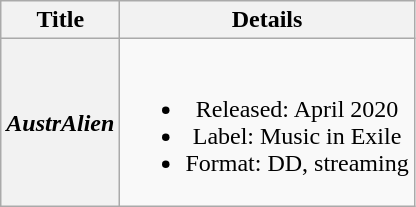<table class="wikitable plainrowheaders" style="text-align:center;" border="1">
<tr>
<th scope="col">Title</th>
<th scope="col">Details</th>
</tr>
<tr>
<th scope="row"><em>AustrAlien</em></th>
<td><br><ul><li>Released: April 2020</li><li>Label: Music in Exile</li><li>Format: DD, streaming</li></ul></td>
</tr>
</table>
